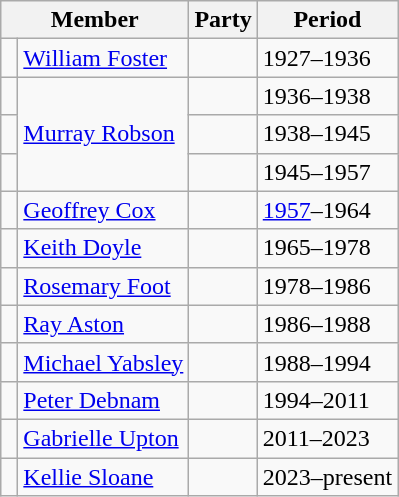<table class="wikitable">
<tr>
<th colspan="2">Member</th>
<th>Party</th>
<th>Period</th>
</tr>
<tr>
<td> </td>
<td><a href='#'>William Foster</a></td>
<td></td>
<td>1927–1936</td>
</tr>
<tr>
<td> </td>
<td rowspan="3"><a href='#'>Murray Robson</a></td>
<td></td>
<td>1936–1938</td>
</tr>
<tr>
<td> </td>
<td></td>
<td>1938–1945</td>
</tr>
<tr>
<td> </td>
<td></td>
<td>1945–1957</td>
</tr>
<tr>
<td> </td>
<td><a href='#'>Geoffrey Cox</a></td>
<td></td>
<td><a href='#'>1957</a>–1964</td>
</tr>
<tr>
<td> </td>
<td><a href='#'>Keith Doyle</a></td>
<td></td>
<td>1965–1978</td>
</tr>
<tr>
<td> </td>
<td><a href='#'>Rosemary Foot</a></td>
<td></td>
<td>1978–1986</td>
</tr>
<tr>
<td> </td>
<td><a href='#'>Ray Aston</a></td>
<td></td>
<td>1986–1988</td>
</tr>
<tr>
<td> </td>
<td><a href='#'>Michael Yabsley</a></td>
<td></td>
<td>1988–1994</td>
</tr>
<tr>
<td> </td>
<td><a href='#'>Peter Debnam</a></td>
<td></td>
<td>1994–2011</td>
</tr>
<tr>
<td> </td>
<td><a href='#'>Gabrielle Upton</a></td>
<td></td>
<td>2011–2023</td>
</tr>
<tr>
<td> </td>
<td><a href='#'>Kellie Sloane</a></td>
<td></td>
<td>2023–present</td>
</tr>
</table>
